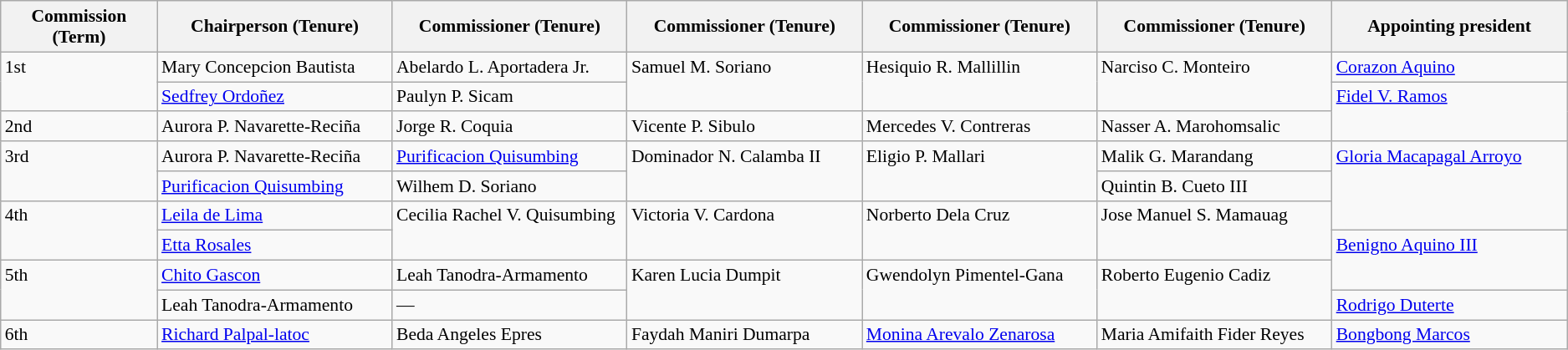<table class="wikitable" style="font-size:90%;">
<tr>
<th width=10%>Commission (Term)</th>
<th width=15%>Chairperson (Tenure)</th>
<th width=15%>Commissioner (Tenure)</th>
<th width=15%>Commissioner (Tenure)</th>
<th width=15%>Commissioner (Tenure)</th>
<th width=15%>Commissioner (Tenure)</th>
<th width=15%>Appointing president</th>
</tr>
<tr valign=top>
<td rowspan="2">1st<br></td>
<td>Mary Concepcion Bautista<br></td>
<td>Abelardo L. Aportadera Jr.<br></td>
<td rowspan="2">Samuel M. Soriano<br></td>
<td rowspan="2">Hesiquio R. Mallillin<br></td>
<td rowspan="2">Narciso C. Monteiro<br></td>
<td><a href='#'>Corazon Aquino</a></td>
</tr>
<tr valign=top>
<td><a href='#'>Sedfrey Ordoñez</a><br></td>
<td>Paulyn P. Sicam<br></td>
<td rowspan="2"><a href='#'>Fidel V. Ramos</a></td>
</tr>
<tr valign=top>
<td>2nd<br></td>
<td>Aurora P. Navarette-Reciña<br></td>
<td>Jorge R. Coquia<br></td>
<td>Vicente P. Sibulo<br></td>
<td>Mercedes V. Contreras<br></td>
<td>Nasser A. Marohomsalic<br></td>
</tr>
<tr valign=top>
<td rowspan="3">3rd<br></td>
<td>Aurora P. Navarette-Reciña<br></td>
<td><a href='#'>Purificacion Quisumbing</a><br></td>
<td rowspan="3">Dominador N. Calamba II<br></td>
<td rowspan="3">Eligio P. Mallari<br></td>
<td rowspan="2">Malik G. Marandang<br></td>
<td rowspan="4"><a href='#'>Gloria Macapagal Arroyo</a></td>
</tr>
<tr valign=top>
<td rowspan="2"><a href='#'>Purificacion Quisumbing</a><br></td>
<td rowspan="2">Wilhem D. Soriano<br></td>
</tr>
<tr valign=top>
<td>Quintin B. Cueto III<br></td>
</tr>
<tr valign=top>
<td rowspan="2">4th<br></td>
<td><a href='#'>Leila de Lima</a><br></td>
<td rowspan="2">Cecilia Rachel V. Quisumbing<br></td>
<td rowspan="2">Victoria V. Cardona<br></td>
<td rowspan="2">Norberto Dela Cruz<br></td>
<td rowspan="2">Jose Manuel S. Mamauag<br></td>
</tr>
<tr valign=top>
<td><a href='#'>Etta Rosales</a><br></td>
<td rowspan="2"><a href='#'>Benigno Aquino III</a></td>
</tr>
<tr valign=top>
<td rowspan="2">5th<br></td>
<td><a href='#'>Chito Gascon</a><br></td>
<td>Leah Tanodra-Armamento<br></td>
<td rowspan="2">Karen Lucia Dumpit<br></td>
<td rowspan="2">Gwendolyn Pimentel-Gana<br></td>
<td rowspan="2">Roberto Eugenio Cadiz<br></td>
</tr>
<tr valign=top>
<td>Leah Tanodra-Armamento<br></td>
<td>—</td>
<td><a href='#'>Rodrigo Duterte</a></td>
</tr>
<tr valign=top>
<td>6th<br></td>
<td><a href='#'>Richard Palpal-latoc</a><br></td>
<td>Beda Angeles Epres<br></td>
<td>Faydah Maniri Dumarpa<br></td>
<td><a href='#'>Monina Arevalo Zenarosa</a><br></td>
<td>Maria Amifaith Fider Reyes<br></td>
<td><a href='#'>Bongbong Marcos</a></td>
</tr>
</table>
